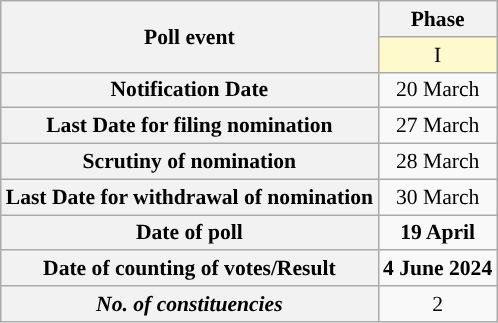<table class="wikitable" style="text-align:center;margin:auto;font-size:90%;">
<tr>
<th rowspan="2">Poll event</th>
<th>Phase</th>
</tr>
<tr>
<td bgcolor="#FFFACD">I</td>
</tr>
<tr>
<th>Notification Date</th>
<td>20 March</td>
</tr>
<tr>
<th>Last Date for filing nomination</th>
<td>27 March</td>
</tr>
<tr>
<th>Scrutiny of nomination</th>
<td>28 March</td>
</tr>
<tr>
<th>Last Date for withdrawal of nomination</th>
<td>30 March</td>
</tr>
<tr>
<th>Date of poll</th>
<td><strong>19 April</strong></td>
</tr>
<tr>
<th>Date of counting of votes/Result</th>
<td><strong>4 June 2024</strong></td>
</tr>
<tr>
<th><strong><em>No. of constituencies</em></strong></th>
<td>2</td>
</tr>
</table>
